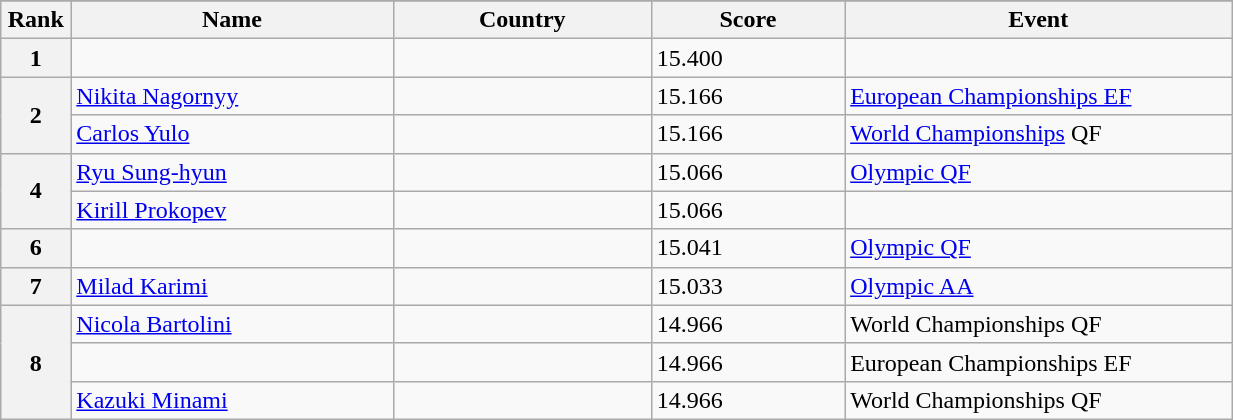<table class="wikitable sortable" style="width:65%;">
<tr>
</tr>
<tr>
<th style="text-align:center; width:5%;">Rank</th>
<th style="text-align:center; width:25%;">Name</th>
<th style="text-align:center; width:20%;">Country</th>
<th style="text-align:center; width:15%;">Score</th>
<th style="text-align:center; width:30%;">Event</th>
</tr>
<tr>
<th>1</th>
<td></td>
<td></td>
<td>15.400</td>
<td></td>
</tr>
<tr>
<th rowspan="2">2</th>
<td><a href='#'>Nikita Nagornyy</a></td>
<td></td>
<td>15.166</td>
<td><a href='#'>European Championships EF</a></td>
</tr>
<tr>
<td><a href='#'>Carlos Yulo</a></td>
<td></td>
<td>15.166</td>
<td><a href='#'>World Championships</a> QF</td>
</tr>
<tr>
<th rowspan="2">4</th>
<td><a href='#'>Ryu Sung-hyun</a></td>
<td></td>
<td>15.066</td>
<td><a href='#'>Olympic QF</a></td>
</tr>
<tr>
<td><a href='#'>Kirill Prokopev</a></td>
<td></td>
<td>15.066</td>
<td></td>
</tr>
<tr>
<th>6</th>
<td></td>
<td></td>
<td>15.041</td>
<td><a href='#'>Olympic QF</a></td>
</tr>
<tr>
<th>7</th>
<td><a href='#'>Milad Karimi</a></td>
<td></td>
<td>15.033</td>
<td><a href='#'>Olympic AA</a></td>
</tr>
<tr>
<th rowspan="3">8</th>
<td><a href='#'>Nicola Bartolini</a></td>
<td></td>
<td>14.966</td>
<td>World Championships QF</td>
</tr>
<tr>
<td></td>
<td></td>
<td>14.966</td>
<td>European Championships EF</td>
</tr>
<tr>
<td><a href='#'>Kazuki Minami</a></td>
<td></td>
<td>14.966</td>
<td>World Championships QF</td>
</tr>
</table>
